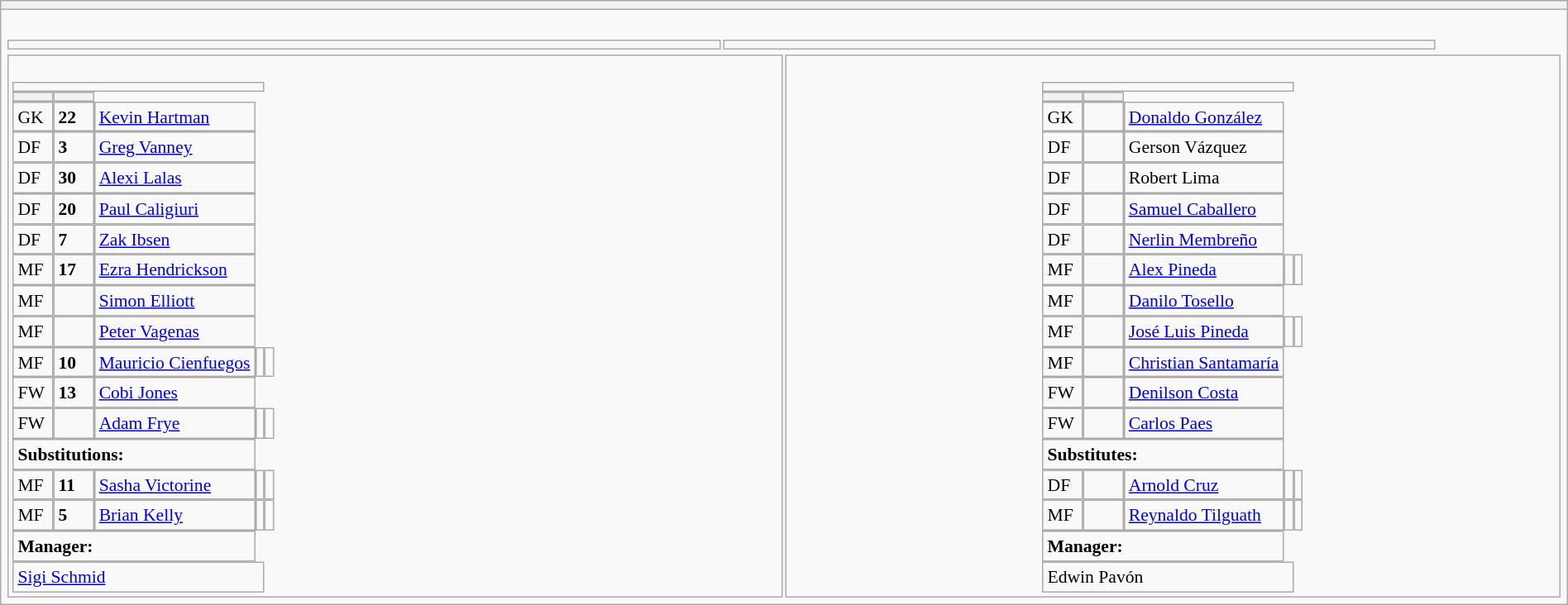<table style="width:100%" class="wikitable collapsible collapsed">
<tr>
<th></th>
</tr>
<tr>
<td><br><table width=92% |>
<tr>
<td></td>
<td></td>
</tr>
</table>
<table width="100%">
<tr>
<td valign="top" width="50%"><br><table style="font-size:90%" cellspacing="0" cellpadding="0">
<tr>
<td colspan=4></td>
</tr>
<tr>
<th width=25></th>
<th width=25></th>
</tr>
<tr>
<td>GK</td>
<td><strong>22</strong></td>
<td> <a href='#'>Kevin Hartman</a></td>
</tr>
<tr>
<td>DF</td>
<td><strong>3</strong></td>
<td> <a href='#'>Greg Vanney</a></td>
</tr>
<tr>
<td>DF</td>
<td><strong>30</strong></td>
<td> <a href='#'>Alexi Lalas</a></td>
</tr>
<tr>
<td>DF</td>
<td><strong>20</strong></td>
<td> <a href='#'>Paul Caligiuri</a></td>
</tr>
<tr>
<td>DF</td>
<td><strong>7</strong></td>
<td> <a href='#'>Zak Ibsen</a></td>
</tr>
<tr>
<td>MF</td>
<td><strong>17</strong></td>
<td> <a href='#'>Ezra Hendrickson</a></td>
</tr>
<tr>
<td>MF</td>
<td></td>
<td> <a href='#'>Simon Elliott</a></td>
</tr>
<tr>
<td>MF</td>
<td></td>
<td> <a href='#'>Peter Vagenas</a></td>
</tr>
<tr>
<td>MF</td>
<td><strong>10</strong></td>
<td> <a href='#'>Mauricio Cienfuegos</a></td>
<td></td>
<td></td>
</tr>
<tr>
<td>FW</td>
<td><strong>13</strong></td>
<td> <a href='#'>Cobi Jones</a></td>
</tr>
<tr>
<td>FW</td>
<td></td>
<td> <a href='#'>Adam Frye</a></td>
<td></td>
<td></td>
</tr>
<tr>
<td colspan=3><strong>Substitutions:</strong></td>
</tr>
<tr>
<td>MF</td>
<td><strong>11</strong></td>
<td> <a href='#'>Sasha Victorine</a></td>
<td></td>
<td></td>
</tr>
<tr>
<td>MF</td>
<td><strong>5</strong></td>
<td> <a href='#'>Brian Kelly</a></td>
<td></td>
<td></td>
</tr>
<tr>
<td colspan=3><strong>Manager:</strong></td>
</tr>
<tr>
<td colspan=4> <a href='#'>Sigi Schmid</a></td>
</tr>
</table>
</td>
<td valign="top" width="50%"><br><table style="font-size:90%" cellspacing="0" cellpadding="0" align=center>
<tr>
<td colspan=4></td>
</tr>
<tr>
<th width=25></th>
<th width=25></th>
</tr>
<tr>
</tr>
<tr>
<td>GK</td>
<td></td>
<td> <a href='#'>Donaldo González</a></td>
</tr>
<tr>
<td>DF</td>
<td></td>
<td> Gerson Vázquez</td>
</tr>
<tr>
<td>DF</td>
<td></td>
<td> Robert Lima</td>
</tr>
<tr>
<td>DF</td>
<td></td>
<td> <a href='#'>Samuel Caballero</a></td>
</tr>
<tr>
<td>DF</td>
<td></td>
<td> <a href='#'>Nerlin Membreño</a></td>
</tr>
<tr>
<td>MF</td>
<td></td>
<td> <a href='#'>Alex Pineda</a></td>
<td></td>
<td></td>
</tr>
<tr>
<td>MF</td>
<td></td>
<td> <a href='#'>Danilo Tosello</a></td>
</tr>
<tr>
<td>MF</td>
<td></td>
<td> <a href='#'>José Luis Pineda</a></td>
<td></td>
<td></td>
</tr>
<tr>
<td>MF</td>
<td></td>
<td> <a href='#'>Christian Santamaría</a></td>
</tr>
<tr>
<td>FW</td>
<td></td>
<td> <a href='#'>Denilson Costa</a></td>
</tr>
<tr>
<td>FW</td>
<td></td>
<td> <a href='#'>Carlos Paes</a></td>
</tr>
<tr>
<td colspan=3><strong>Substitutes:</strong></td>
</tr>
<tr>
<td>DF</td>
<td></td>
<td> <a href='#'>Arnold Cruz</a></td>
<td></td>
<td></td>
</tr>
<tr>
<td>MF</td>
<td></td>
<td> <a href='#'>Reynaldo Tilguath</a></td>
<td></td>
<td></td>
</tr>
<tr>
<td colspan=3><strong>Manager:</strong></td>
</tr>
<tr>
<td colspan=4> Edwin Pavón</td>
</tr>
</table>
</td>
</tr>
</table>
</td>
</tr>
</table>
